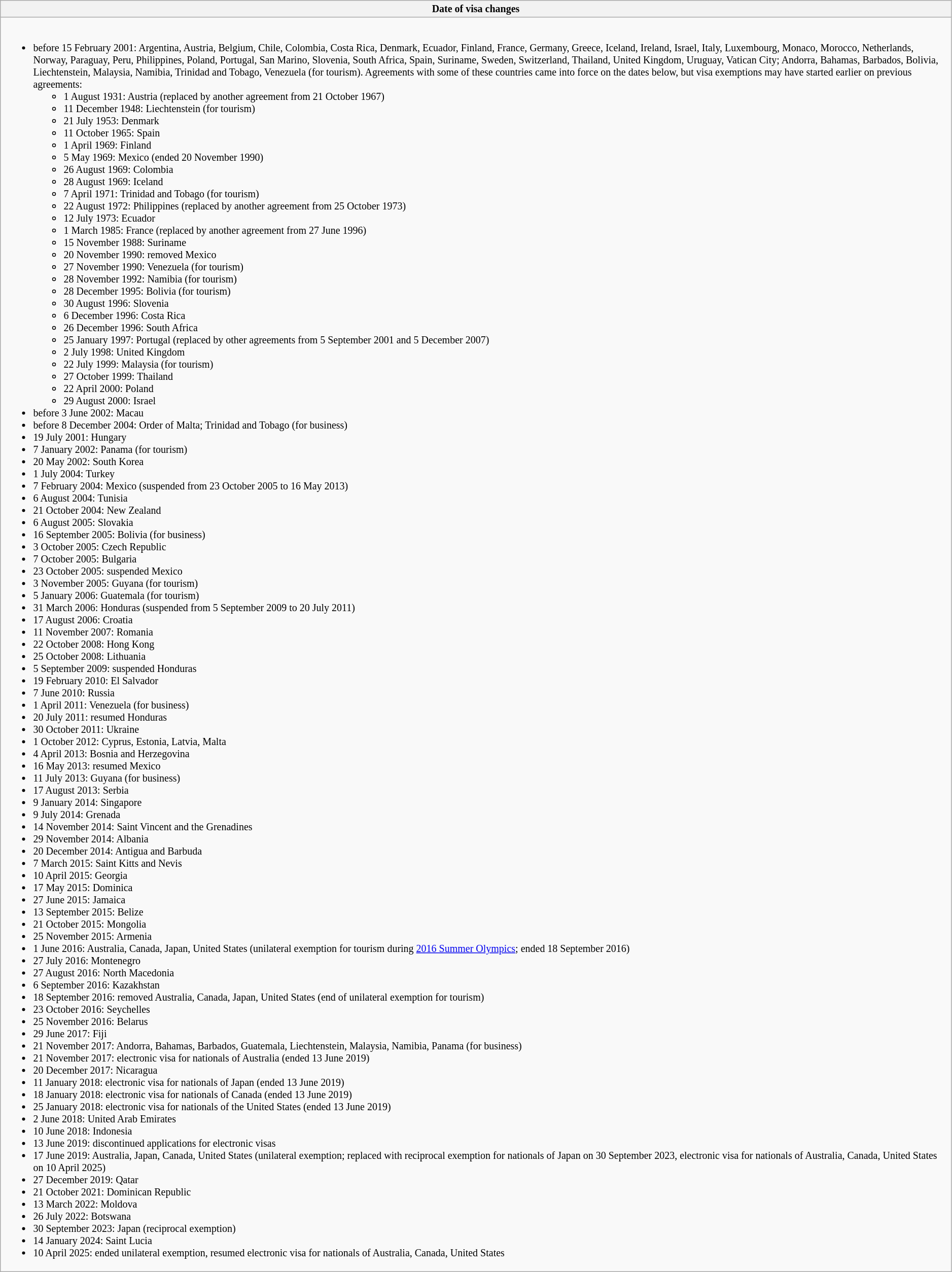<table class="wikitable collapsible collapsed" style="text-align: left; font-size: smaller; table-layout: fixed;">
<tr>
<th style="width:100%;";">Date of visa changes</th>
</tr>
<tr>
<td><br><ul><li>before 15 February 2001: Argentina, Austria, Belgium, Chile, Colombia, Costa Rica, Denmark, Ecuador, Finland, France, Germany, Greece, Iceland, Ireland, Israel, Italy, Luxembourg, Monaco, Morocco, Netherlands, Norway, Paraguay, Peru, Philippines, Poland, Portugal, San Marino, Slovenia, South Africa, Spain, Suriname, Sweden, Switzerland, Thailand, United Kingdom, Uruguay, Vatican City; Andorra, Bahamas, Barbados, Bolivia, Liechtenstein, Malaysia, Namibia, Trinidad and Tobago, Venezuela (for tourism). Agreements with some of these countries came into force on the dates below, but visa exemptions may have started earlier on previous agreements:<ul><li>1 August 1931: Austria (replaced by another agreement from 21 October 1967)</li><li>11 December 1948: Liechtenstein (for tourism)</li><li>21 July 1953: Denmark</li><li>11 October 1965: Spain</li><li>1 April 1969: Finland</li><li>5 May 1969: Mexico (ended 20 November 1990)</li><li>26 August 1969: Colombia</li><li>28 August 1969: Iceland</li><li>7 April 1971: Trinidad and Tobago (for tourism)</li><li>22 August 1972: Philippines (replaced by another agreement from 25 October 1973)</li><li>12 July 1973: Ecuador</li><li>1 March 1985: France (replaced by another agreement from 27 June 1996)</li><li>15 November 1988: Suriname</li><li>20 November 1990: removed Mexico</li><li>27 November 1990: Venezuela (for tourism)</li><li>28 November 1992: Namibia (for tourism)</li><li>28 December 1995: Bolivia (for tourism)</li><li>30 August 1996: Slovenia</li><li>6 December 1996: Costa Rica</li><li>26 December 1996: South Africa</li><li>25 January 1997: Portugal (replaced by other agreements from 5 September 2001 and 5 December 2007)</li><li>2 July 1998: United Kingdom</li><li>22 July 1999: Malaysia (for tourism)</li><li>27 October 1999: Thailand</li><li>22 April 2000: Poland</li><li>29 August 2000: Israel</li></ul></li><li>before 3 June 2002: Macau</li><li>before 8 December 2004: Order of Malta; Trinidad and Tobago (for business)</li><li>19 July 2001: Hungary</li><li>7 January 2002: Panama (for tourism)</li><li>20 May 2002: South Korea</li><li>1 July 2004: Turkey</li><li>7 February 2004: Mexico (suspended from 23 October 2005 to 16 May 2013)</li><li>6 August 2004: Tunisia</li><li>21 October 2004: New Zealand</li><li>6 August 2005: Slovakia</li><li>16 September 2005: Bolivia (for business)</li><li>3 October 2005: Czech Republic</li><li>7 October 2005: Bulgaria</li><li>23 October 2005: suspended Mexico</li><li>3 November 2005: Guyana (for tourism)</li><li>5 January 2006: Guatemala (for tourism)</li><li>31 March 2006: Honduras (suspended from 5 September 2009 to 20 July 2011)</li><li>17 August 2006: Croatia</li><li>11 November 2007: Romania</li><li>22 October 2008: Hong Kong</li><li>25 October 2008: Lithuania</li><li>5 September 2009: suspended Honduras</li><li>19 February 2010: El Salvador</li><li>7 June 2010: Russia</li><li>1 April 2011: Venezuela (for business)</li><li>20 July 2011: resumed Honduras</li><li>30 October 2011: Ukraine</li><li>1 October 2012: Cyprus, Estonia, Latvia, Malta</li><li>4 April 2013: Bosnia and Herzegovina</li><li>16 May 2013: resumed Mexico</li><li>11 July 2013: Guyana (for business)</li><li>17 August 2013: Serbia</li><li>9 January 2014: Singapore</li><li>9 July 2014: Grenada</li><li>14 November 2014: Saint Vincent and the Grenadines</li><li>29 November 2014: Albania</li><li>20 December 2014: Antigua and Barbuda</li><li>7 March 2015: Saint Kitts and Nevis</li><li>10 April 2015: Georgia</li><li>17 May 2015: Dominica</li><li>27 June 2015: Jamaica</li><li>13 September 2015: Belize</li><li>21 October 2015: Mongolia</li><li>25 November 2015: Armenia</li><li>1 June 2016: Australia, Canada, Japan, United States (unilateral exemption for tourism during <a href='#'>2016 Summer Olympics</a>; ended 18 September 2016)</li><li>27 July 2016: Montenegro</li><li>27 August 2016: North Macedonia</li><li>6 September 2016: Kazakhstan</li><li>18 September 2016: removed Australia, Canada, Japan, United States (end of unilateral exemption for tourism)</li><li>23 October 2016: Seychelles</li><li>25 November 2016: Belarus</li><li>29 June 2017: Fiji</li><li>21 November 2017: Andorra, Bahamas, Barbados, Guatemala, Liechtenstein, Malaysia, Namibia, Panama (for business)</li><li>21 November 2017: electronic visa for nationals of Australia (ended 13 June 2019)</li><li>20 December 2017: Nicaragua</li><li>11 January 2018: electronic visa for nationals of Japan (ended 13 June 2019)</li><li>18 January 2018: electronic visa for nationals of Canada (ended 13 June 2019)</li><li>25 January 2018: electronic visa for nationals of the United States (ended 13 June 2019)</li><li>2 June 2018: United Arab Emirates</li><li>10 June 2018: Indonesia</li><li>13 June 2019: discontinued applications for electronic visas</li><li>17 June 2019: Australia, Japan, Canada, United States (unilateral exemption; replaced with reciprocal exemption for nationals of Japan on 30 September 2023, electronic visa for nationals of Australia, Canada, United States on 10 April 2025)</li><li>27 December 2019: Qatar</li><li>21 October 2021: Dominican Republic</li><li>13 March 2022: Moldova</li><li>26 July 2022: Botswana</li><li>30 September 2023: Japan (reciprocal exemption)</li><li>14 January 2024: Saint Lucia</li><li>10 April 2025: ended unilateral exemption, resumed electronic visa for nationals of Australia, Canada, United States</li></ul></td>
</tr>
</table>
